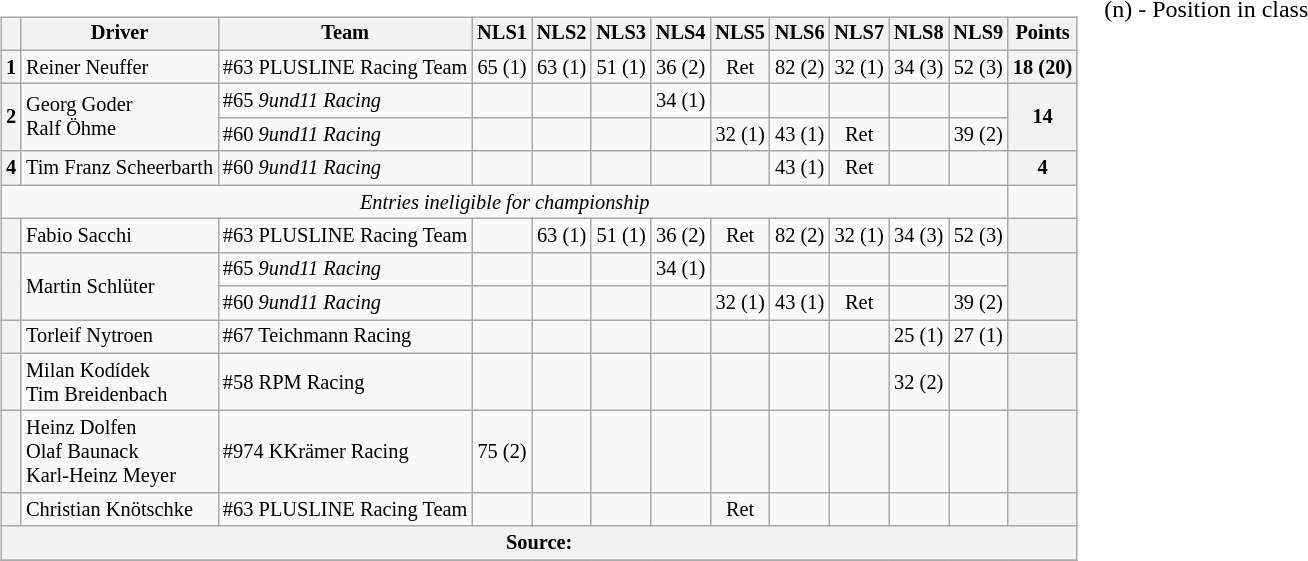<table>
<tr>
<td valign="top"><br><table class="wikitable" style="font-size:85%; text-align:center;">
<tr>
<th></th>
<th>Driver</th>
<th>Team</th>
<th>NLS1</th>
<th>NLS2</th>
<th>NLS3</th>
<th>NLS4</th>
<th>NLS5</th>
<th>NLS6</th>
<th>NLS7</th>
<th>NLS8</th>
<th>NLS9</th>
<th>Points</th>
</tr>
<tr>
<th>1</th>
<td align=left> Reiner Neuffer</td>
<td align=left> #63 PLUSLINE Racing Team</td>
<td> 65 (1)</td>
<td> 63 (1)</td>
<td> 51 (1)</td>
<td> 36 (2)</td>
<td> Ret</td>
<td> 82 (2)</td>
<td> 32 (1)</td>
<td> 34 (3)</td>
<td> 52 (3)</td>
<th>18 (20)</th>
</tr>
<tr>
<th rowspan=2>2</th>
<td rowspan=2 align=left> Georg Goder<br> Ralf Öhme</td>
<td align=left> #65 <em>9und11 Racing</em></td>
<td></td>
<td></td>
<td></td>
<td> 34 (1)</td>
<td></td>
<td></td>
<td></td>
<td></td>
<td></td>
<th rowspan=2>14</th>
</tr>
<tr>
<td align=left> #60 <em>9und11 Racing</em></td>
<td></td>
<td></td>
<td></td>
<td></td>
<td> 32 (1)</td>
<td> 43 (1)</td>
<td> Ret</td>
<td></td>
<td> 39 (2)</td>
</tr>
<tr>
<th>4</th>
<td align=left> Tim Franz Scheerbarth</td>
<td align=left> #60 <em>9und11 Racing</em></td>
<td></td>
<td></td>
<td></td>
<td></td>
<td></td>
<td> 43 (1)</td>
<td> Ret</td>
<td></td>
<td></td>
<th>4</th>
</tr>
<tr>
<td colspan=12><em>Entries ineligible for championship</em></td>
</tr>
<tr>
<th></th>
<td align=left> Fabio Sacchi</td>
<td align=left> #63 PLUSLINE Racing Team</td>
<td></td>
<td> 63 (1)</td>
<td> 51 (1)</td>
<td> 36 (2)</td>
<td> Ret</td>
<td> 82 (2)</td>
<td> 32 (1)</td>
<td> 34 (3)</td>
<td> 52 (3)</td>
<th></th>
</tr>
<tr>
<th rowspan=2></th>
<td rowspan=2 align=left> Martin Schlüter</td>
<td align=left> #65 <em>9und11 Racing</em></td>
<td></td>
<td></td>
<td></td>
<td> 34 (1)</td>
<td></td>
<td></td>
<td></td>
<td></td>
<td></td>
<th rowspan=2></th>
</tr>
<tr>
<td align=left> #60 <em>9und11 Racing</em></td>
<td></td>
<td></td>
<td></td>
<td></td>
<td> 32 (1)</td>
<td> 43 (1)</td>
<td> Ret</td>
<td></td>
<td> 39 (2)</td>
</tr>
<tr>
<th></th>
<td align=left> Torleif Nytroen</td>
<td align=left> #67 Teichmann Racing</td>
<td></td>
<td></td>
<td></td>
<td></td>
<td></td>
<td></td>
<td></td>
<td> 25 (1)</td>
<td> 27 (1)</td>
<th></th>
</tr>
<tr>
<th></th>
<td align=left> Milan Kodídek<br> Tim Breidenbach</td>
<td align=left> #58 RPM Racing</td>
<td></td>
<td></td>
<td></td>
<td></td>
<td></td>
<td></td>
<td></td>
<td> 32 (2)</td>
<td></td>
<th></th>
</tr>
<tr>
<th></th>
<td align=left> Heinz Dolfen<br> Olaf Baunack<br> Karl-Heinz Meyer</td>
<td align=left> #974 KKrämer Racing</td>
<td> 75 (2)</td>
<td></td>
<td></td>
<td></td>
<td></td>
<td></td>
<td></td>
<td></td>
<td></td>
<th></th>
</tr>
<tr>
<th></th>
<td align=left> Christian Knötschke</td>
<td align=left> #63 PLUSLINE Racing Team</td>
<td></td>
<td></td>
<td></td>
<td></td>
<td> Ret</td>
<td></td>
<td></td>
<td></td>
<td></td>
<th></th>
</tr>
<tr>
<th colspan="13">Source: </th>
</tr>
<tr>
</tr>
</table>
</td>
<td valign="top"><br>
<span>(n) - Position in class</span></td>
</tr>
</table>
